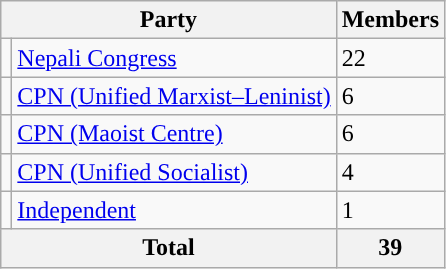<table class="wikitable">
<tr>
<th colspan="2">Party</th>
<th>Members</th>
</tr>
<tr>
<td style="background-color:"></td>
<td><a href='#'>Nepali Congress</a></td>
<td>22</td>
</tr>
<tr>
<td style="background-color:"></td>
<td><a href='#'>CPN (Unified Marxist–Leninist)</a></td>
<td>6</td>
</tr>
<tr>
<td style="background-color:"></td>
<td><a href='#'>CPN (Maoist Centre)</a></td>
<td>6</td>
</tr>
<tr>
<td style="background-color:"></td>
<td><a href='#'>CPN (Unified Socialist)</a></td>
<td>4</td>
</tr>
<tr>
<td style="background-color:"></td>
<td><a href='#'>Independent</a></td>
<td>1</td>
</tr>
<tr>
<th colspan="2">Total</th>
<th>39</th>
</tr>
</table>
